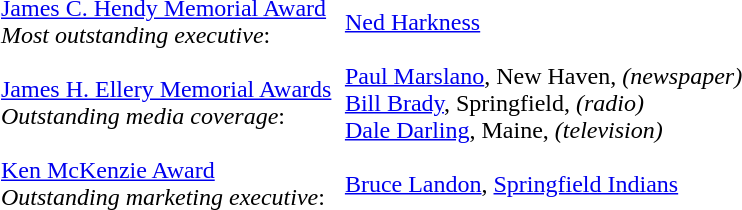<table cellpadding="3" cellspacing="3">
<tr>
<td><a href='#'>James C. Hendy Memorial Award</a><br><em>Most outstanding executive</em>:</td>
<td><a href='#'>Ned Harkness</a></td>
</tr>
<tr>
<td><a href='#'>James H. Ellery Memorial Awards</a> <br><em>Outstanding media coverage</em>:</td>
<td><a href='#'>Paul Marslano</a>, New Haven, <em>(newspaper)</em><br><a href='#'>Bill Brady</a>, Springfield, <em>(radio)</em><br><a href='#'>Dale Darling</a>, Maine, <em>(television)</em></td>
</tr>
<tr>
<td><a href='#'>Ken McKenzie Award</a><br><em>Outstanding marketing executive</em>:</td>
<td><a href='#'>Bruce Landon</a>, <a href='#'>Springfield Indians</a></td>
</tr>
</table>
